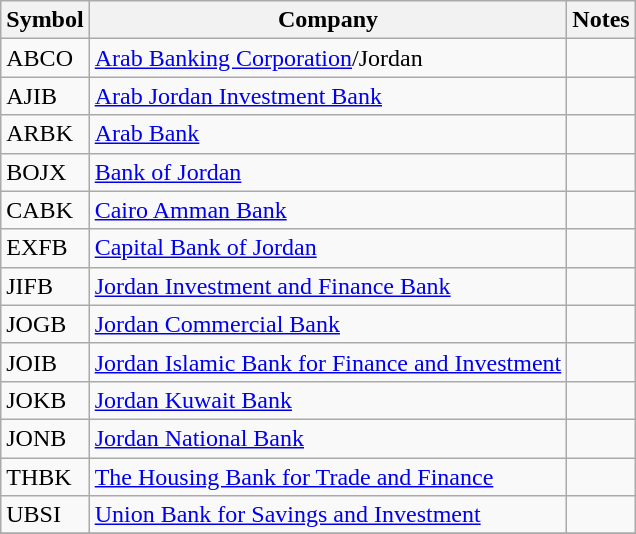<table class="wikitable">
<tr>
<th>Symbol</th>
<th>Company</th>
<th>Notes</th>
</tr>
<tr>
<td>ABCO</td>
<td><a href='#'>Arab Banking Corporation</a>/Jordan</td>
<td></td>
</tr>
<tr>
<td>AJIB</td>
<td><a href='#'>Arab Jordan Investment Bank</a></td>
<td></td>
</tr>
<tr>
<td>ARBK</td>
<td><a href='#'>Arab Bank</a></td>
<td></td>
</tr>
<tr>
<td>BOJX</td>
<td><a href='#'>Bank of Jordan</a></td>
<td></td>
</tr>
<tr>
<td>CABK</td>
<td><a href='#'>Cairo Amman Bank</a></td>
<td></td>
</tr>
<tr>
<td>EXFB</td>
<td><a href='#'>Capital Bank of Jordan</a></td>
<td></td>
</tr>
<tr>
<td>JIFB</td>
<td><a href='#'>Jordan Investment and Finance Bank</a></td>
<td></td>
</tr>
<tr>
<td>JOGB</td>
<td><a href='#'>Jordan Commercial Bank</a></td>
<td></td>
</tr>
<tr>
<td>JOIB</td>
<td><a href='#'>Jordan Islamic Bank for Finance and Investment</a></td>
<td></td>
</tr>
<tr>
<td>JOKB</td>
<td><a href='#'>Jordan Kuwait Bank</a></td>
<td></td>
</tr>
<tr>
<td>JONB</td>
<td><a href='#'>Jordan National Bank</a></td>
<td></td>
</tr>
<tr>
<td>THBK</td>
<td><a href='#'>The Housing Bank for Trade and Finance</a></td>
<td></td>
</tr>
<tr>
<td>UBSI</td>
<td><a href='#'>Union Bank for Savings and Investment</a></td>
<td></td>
</tr>
<tr>
</tr>
</table>
